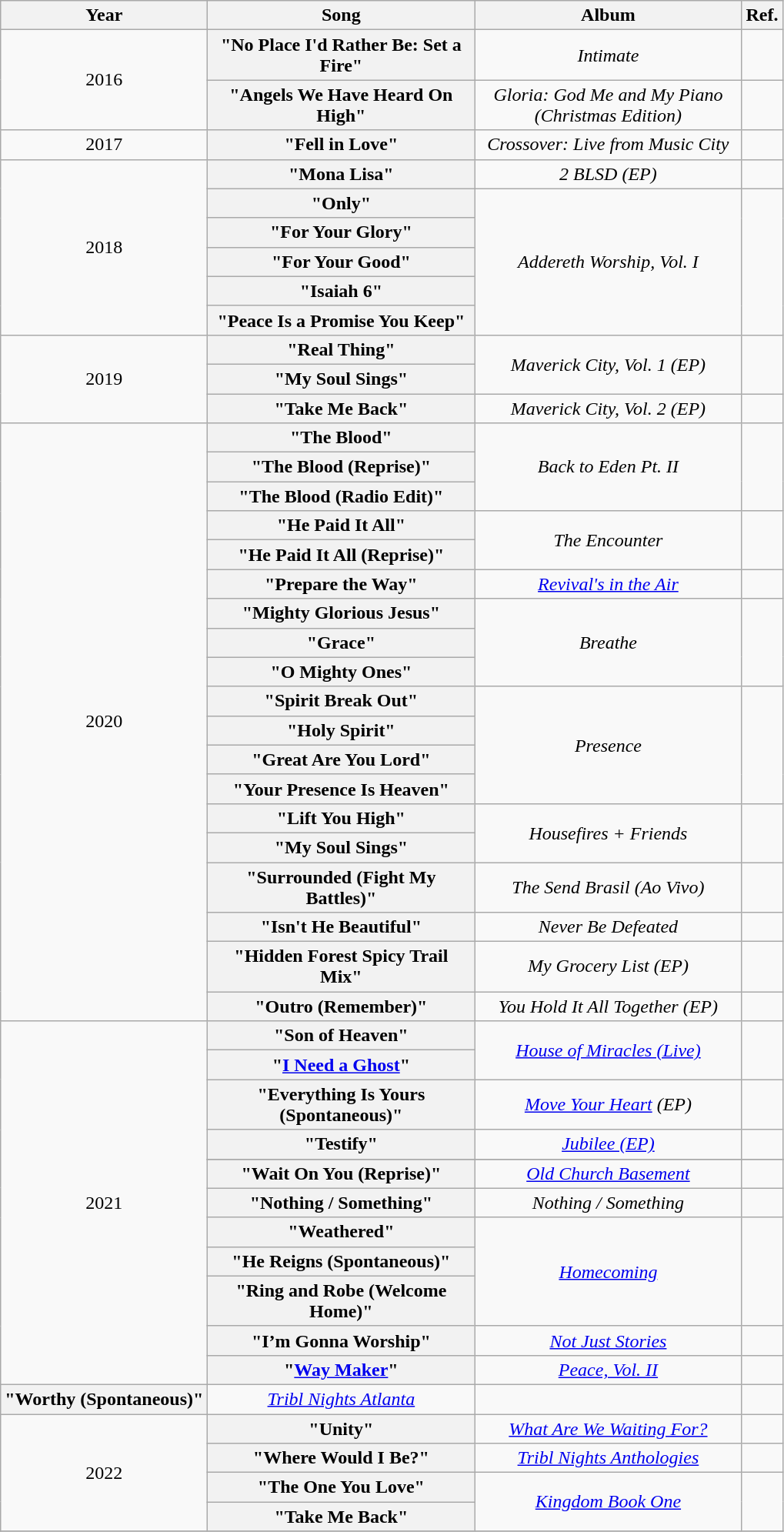<table class="wikitable plainrowheaders" style="text-align:center;">
<tr>
<th scope="col">Year</th>
<th scope="col" style="width:14em;">Song</th>
<th scope="col" style="width:14em;">Album</th>
<th scope="col">Ref.</th>
</tr>
<tr>
<td rowspan="2">2016</td>
<th scope="row">"No Place I'd Rather Be: Set a Fire"<br></th>
<td><em>Intimate</em></td>
<td></td>
</tr>
<tr>
<th scope="row">"Angels We Have Heard On High"<br></th>
<td><em>Gloria: God Me and My Piano (Christmas Edition)</em></td>
<td></td>
</tr>
<tr>
<td>2017</td>
<th scope="row">"Fell in Love"<br></th>
<td><em>Crossover: Live from Music City</em></td>
<td></td>
</tr>
<tr>
<td rowspan="6">2018</td>
<th scope="row">"Mona Lisa"<br></th>
<td><em>2 BLSD (EP)</em></td>
<td></td>
</tr>
<tr>
<th scope="row">"Only"<br></th>
<td rowspan="5"><em>Addereth Worship, Vol. I</em></td>
<td rowspan="5"></td>
</tr>
<tr>
<th scope="row">"For Your Glory"<br></th>
</tr>
<tr>
<th scope="row">"For Your Good"<br></th>
</tr>
<tr>
<th scope="row">"Isaiah 6"<br></th>
</tr>
<tr>
<th scope="row">"Peace Is a Promise You Keep"<br></th>
</tr>
<tr>
<td rowspan="3">2019</td>
<th scope="row">"Real Thing"<br></th>
<td rowspan="2"><em>Maverick City, Vol. 1 (EP)</em></td>
<td rowspan="2"></td>
</tr>
<tr>
<th scope="row">"My Soul Sings"<br></th>
</tr>
<tr>
<th scope="row">"Take Me Back"<br></th>
<td><em>Maverick City, Vol. 2 (EP)</em></td>
<td></td>
</tr>
<tr>
<td rowspan="19">2020</td>
<th scope="row">"The Blood"<br></th>
<td rowspan="3"><em>Back to Eden Pt. II</em></td>
<td rowspan="3"></td>
</tr>
<tr>
<th scope="row">"The Blood (Reprise)"<br></th>
</tr>
<tr>
<th scope="row">"The Blood (Radio Edit)"<br></th>
</tr>
<tr>
<th scope="row">"He Paid It All"<br></th>
<td rowspan="2"><em>The Encounter</em></td>
<td rowspan="2"></td>
</tr>
<tr>
<th scope="row">"He Paid It All (Reprise)"<br></th>
</tr>
<tr>
<th scope="row">"Prepare the Way"<br></th>
<td><em><a href='#'>Revival's in the Air</a></em></td>
<td></td>
</tr>
<tr>
<th scope="row">"Mighty Glorious Jesus"<br></th>
<td rowspan="3"><em>Breathe</em></td>
<td rowspan="3"></td>
</tr>
<tr>
<th scope="row">"Grace"<br></th>
</tr>
<tr>
<th scope="row">"O Mighty Ones"<br></th>
</tr>
<tr>
<th scope="row">"Spirit Break Out"<br></th>
<td rowspan="4"><em>Presence</em></td>
<td rowspan="4"></td>
</tr>
<tr>
<th scope="row">"Holy Spirit"<br></th>
</tr>
<tr>
<th scope="row">"Great Are You Lord"<br></th>
</tr>
<tr>
<th scope="row">"Your Presence Is Heaven"<br></th>
</tr>
<tr>
<th scope="row">"Lift You High"<br></th>
<td rowspan="2"><em>Housefires + Friends</em></td>
<td rowspan="2"></td>
</tr>
<tr>
<th scope="row">"My Soul Sings"<br></th>
</tr>
<tr>
<th scope="row">"Surrounded (Fight My Battles)"<br></th>
<td><em>The Send Brasil (Ao Vivo)</em></td>
<td></td>
</tr>
<tr>
<th scope="row">"Isn't He Beautiful"<br></th>
<td><em>Never Be Defeated</em></td>
<td></td>
</tr>
<tr>
<th scope="row">"Hidden Forest Spicy Trail Mix"<br></th>
<td><em>My Grocery List (EP)</em></td>
<td></td>
</tr>
<tr>
<th scope="row">"Outro (Remember)"<br></th>
<td><em>You Hold It All Together (EP)</em></td>
<td></td>
</tr>
<tr>
<td rowspan="12">2021</td>
<th scope="row">"Son of Heaven"<br></th>
<td rowspan="2"><em><a href='#'>House of Miracles (Live)</a></em></td>
<td rowspan="2"></td>
</tr>
<tr>
<th scope="row">"<a href='#'>I Need a Ghost</a>"<br></th>
</tr>
<tr>
<th scope="row">"Everything Is Yours (Spontaneous)"<br></th>
<td><em><a href='#'>Move Your Heart</a> (EP)</em></td>
<td></td>
</tr>
<tr>
<th scope="row">"Testify"<br></th>
<td><em><a href='#'>Jubilee (EP)</a></em></td>
<td></td>
</tr>
<tr>
</tr>
<tr>
<th scope="row">"Wait On You (Reprise)"<br></th>
<td><em><a href='#'>Old Church Basement</a></em></td>
<td></td>
</tr>
<tr>
<th scope="row">"Nothing / Something"<br></th>
<td><em>Nothing / Something</em></td>
<td></td>
</tr>
<tr>
<th scope="row">"Weathered"<br></th>
<td rowspan="3"><em><a href='#'>Homecoming</a></em></td>
<td rowspan="3"></td>
</tr>
<tr>
<th scope="row">"He Reigns (Spontaneous)"<br></th>
</tr>
<tr>
<th scope="row">"Ring and Robe (Welcome Home)"<br></th>
</tr>
<tr>
<th scope="row">"I’m Gonna Worship"<br></th>
<td><em><a href='#'>Not Just Stories</a></em></td>
<td></td>
</tr>
<tr>
<th scope="row">"<a href='#'>Way Maker</a>"<br></th>
<td><em><a href='#'>Peace, Vol. II</a></em></td>
<td></td>
</tr>
<tr>
<th scope="row">"Worthy (Spontaneous)"<br></th>
<td><em><a href='#'>Tribl Nights Atlanta</a></em></td>
<td></td>
</tr>
<tr>
<td rowspan="4">2022</td>
<th scope="row">"Unity"<br></th>
<td><em><a href='#'>What Are We Waiting For?</a></em></td>
<td></td>
</tr>
<tr>
<th scope="row">"Where Would I Be?" <br></th>
<td><em><a href='#'>Tribl Nights Anthologies</a></em></td>
<td></td>
</tr>
<tr>
<th scope="row">"The One You Love"<br></th>
<td rowspan="2"><em><a href='#'>Kingdom Book One</a></em></td>
<td rowspan="2"></td>
</tr>
<tr>
<th scope="row">"Take Me Back"<br></th>
</tr>
<tr>
</tr>
</table>
